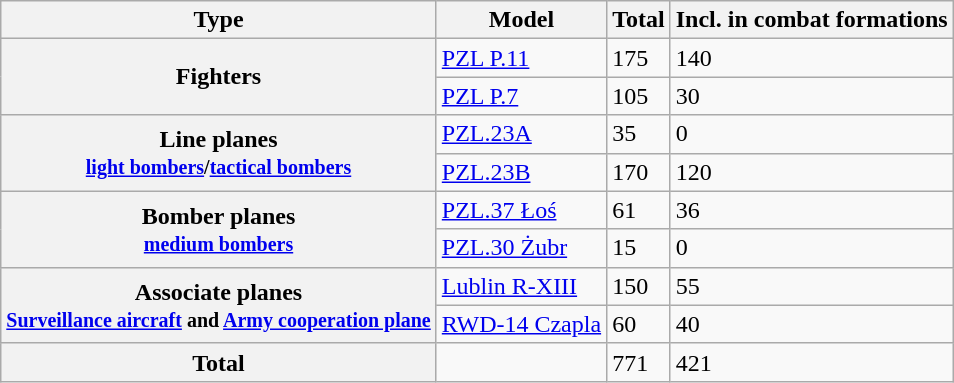<table class="wikitable">
<tr>
<th>Type</th>
<th>Model</th>
<th>Total</th>
<th>Incl. in combat formations</th>
</tr>
<tr>
<th rowspan="2">Fighters</th>
<td><a href='#'>PZL P.11</a></td>
<td>175</td>
<td>140</td>
</tr>
<tr>
<td><a href='#'>PZL P.7</a></td>
<td>105</td>
<td>30</td>
</tr>
<tr>
<th rowspan="2">Line planes<br><small><a href='#'>light bombers</a>/<a href='#'>tactical bombers</a></small></th>
<td><a href='#'>PZL.23A</a></td>
<td>35</td>
<td>0</td>
</tr>
<tr>
<td><a href='#'>PZL.23B</a></td>
<td>170</td>
<td>120</td>
</tr>
<tr>
<th rowspan="2">Bomber planes<br><small><a href='#'>medium bombers</a></small></th>
<td><a href='#'>PZL.37 Łoś</a></td>
<td>61</td>
<td>36</td>
</tr>
<tr>
<td><a href='#'>PZL.30 Żubr</a></td>
<td>15</td>
<td>0</td>
</tr>
<tr>
<th rowspan="2">Associate planes<br><small><a href='#'>Surveillance aircraft</a> and <a href='#'>Army cooperation plane</a></small></th>
<td><a href='#'>Lublin R-XIII</a></td>
<td>150</td>
<td>55</td>
</tr>
<tr>
<td><a href='#'>RWD-14 Czapla</a></td>
<td>60</td>
<td>40</td>
</tr>
<tr>
<th>Total</th>
<td></td>
<td>771</td>
<td>421</td>
</tr>
</table>
